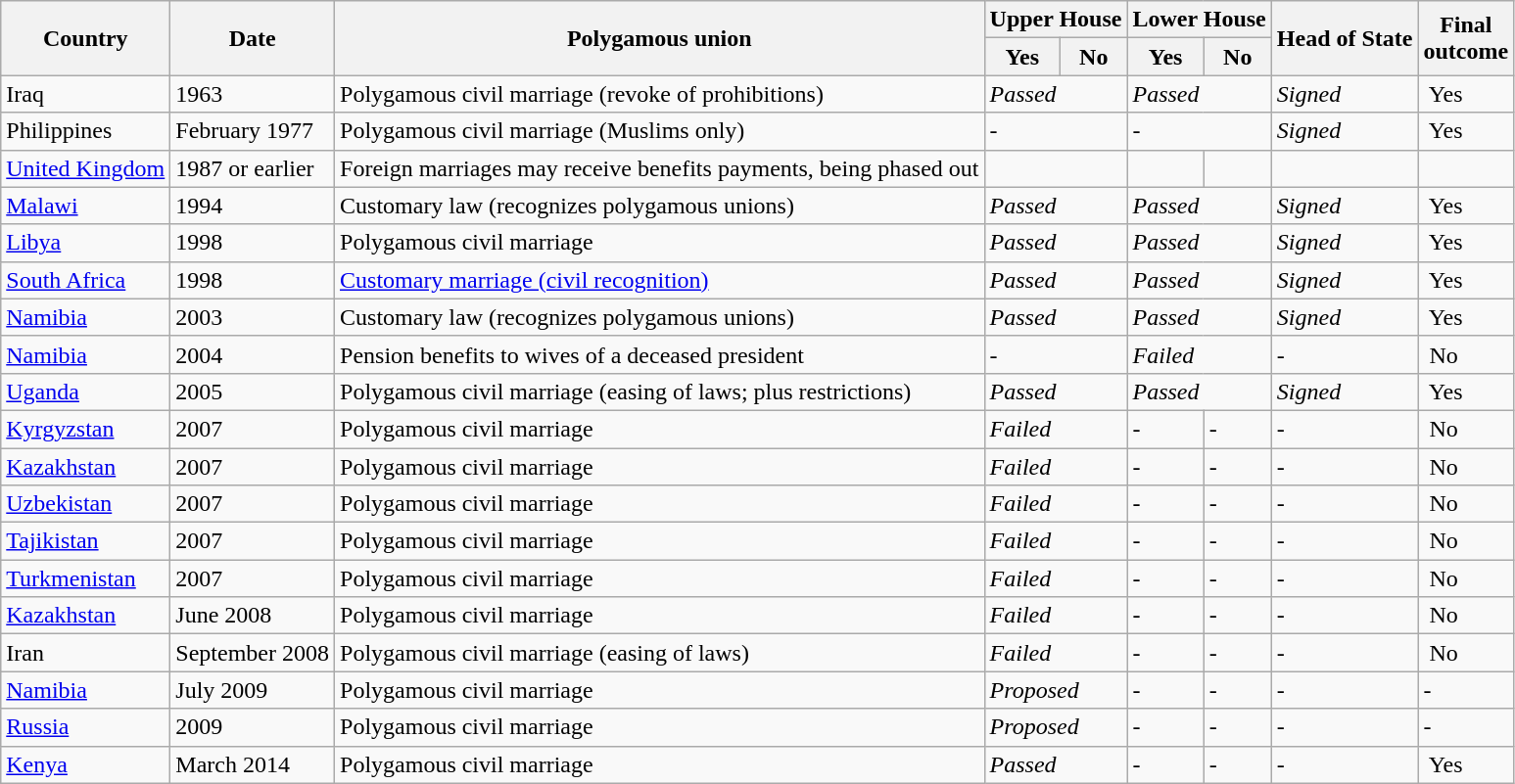<table class="wikitable sortable">
<tr>
<th rowspan=2>Country</th>
<th rowspan=2>Date</th>
<th rowspan=2>Polygamous union</th>
<th colspan=2>Upper House</th>
<th colspan=2>Lower House</th>
<th rowspan=2>Head of State</th>
<th rowspan=2>Final<br>outcome</th>
</tr>
<tr>
<th>Yes</th>
<th>No</th>
<th>Yes</th>
<th>No</th>
</tr>
<tr>
<td> Iraq</td>
<td>1963</td>
<td>Polygamous civil marriage (revoke of prohibitions)</td>
<td colspan=2><em>Passed</em></td>
<td colspan=2><em>Passed</em></td>
<td><em>Signed</em></td>
<td> Yes</td>
</tr>
<tr>
<td> Philippines</td>
<td>February 1977</td>
<td>Polygamous civil marriage (Muslims only)</td>
<td colspan=2>-</td>
<td colspan=2>-</td>
<td><em>Signed</em></td>
<td> Yes</td>
</tr>
<tr>
<td> <a href='#'>United Kingdom</a></td>
<td>1987 or earlier</td>
<td>Foreign marriages may receive benefits payments, being phased out</td>
<td colspan=2></td>
<td></td>
<td></td>
<td></td>
<td></td>
</tr>
<tr>
<td> <a href='#'>Malawi</a></td>
<td>1994</td>
<td>Customary law (recognizes polygamous unions)</td>
<td colspan=2><em>Passed</em></td>
<td colspan=2><em>Passed</em></td>
<td><em>Signed</em></td>
<td> Yes</td>
</tr>
<tr>
<td> <a href='#'>Libya</a></td>
<td>1998</td>
<td>Polygamous civil marriage </td>
<td colspan=2><em>Passed</em></td>
<td colspan=2><em>Passed</em></td>
<td><em>Signed</em></td>
<td> Yes</td>
</tr>
<tr>
<td> <a href='#'>South Africa</a></td>
<td>1998</td>
<td><a href='#'>Customary marriage (civil recognition)</a></td>
<td colspan=2><em>Passed</em></td>
<td colspan=2><em>Passed</em></td>
<td><em>Signed</em></td>
<td> Yes</td>
</tr>
<tr>
<td> <a href='#'>Namibia</a></td>
<td>2003</td>
<td>Customary law (recognizes polygamous unions)</td>
<td colspan=2><em>Passed</em></td>
<td colspan=2><em>Passed</em></td>
<td><em>Signed</em></td>
<td> Yes</td>
</tr>
<tr>
<td> <a href='#'>Namibia</a></td>
<td>2004</td>
<td>Pension benefits to wives of a deceased president</td>
<td colspan=2><em>-</em></td>
<td colspan=2><em>Failed</em></td>
<td><em>-</em></td>
<td> No</td>
</tr>
<tr>
<td> <a href='#'>Uganda</a></td>
<td>2005</td>
<td>Polygamous civil marriage (easing of laws; plus restrictions)</td>
<td colspan=2><em>Passed</em></td>
<td colspan=2><em>Passed</em></td>
<td><em>Signed</em></td>
<td> Yes</td>
</tr>
<tr>
<td> <a href='#'>Kyrgyzstan</a></td>
<td>2007</td>
<td>Polygamous civil marriage</td>
<td colspan=2><em>Failed</em></td>
<td>-</td>
<td>-</td>
<td>-</td>
<td> No</td>
</tr>
<tr>
<td> <a href='#'>Kazakhstan</a></td>
<td>2007</td>
<td>Polygamous civil marriage</td>
<td colspan=2><em>Failed</em></td>
<td>-</td>
<td>-</td>
<td>-</td>
<td> No</td>
</tr>
<tr>
<td> <a href='#'>Uzbekistan</a></td>
<td>2007</td>
<td>Polygamous civil marriage</td>
<td colspan=2><em>Failed</em></td>
<td>-</td>
<td>-</td>
<td>-</td>
<td> No</td>
</tr>
<tr>
<td> <a href='#'>Tajikistan</a></td>
<td>2007</td>
<td>Polygamous civil marriage</td>
<td colspan=2><em>Failed</em></td>
<td>-</td>
<td>-</td>
<td>-</td>
<td> No</td>
</tr>
<tr>
<td> <a href='#'>Turkmenistan</a></td>
<td>2007</td>
<td>Polygamous civil marriage</td>
<td colspan=2><em>Failed</em></td>
<td>-</td>
<td>-</td>
<td>-</td>
<td> No</td>
</tr>
<tr>
<td> <a href='#'>Kazakhstan</a></td>
<td>June 2008</td>
<td>Polygamous civil marriage</td>
<td colspan=2><em>Failed</em></td>
<td>-</td>
<td>-</td>
<td>-</td>
<td> No</td>
</tr>
<tr>
<td> Iran</td>
<td>September 2008</td>
<td>Polygamous civil marriage (easing of laws)</td>
<td colspan=2><em>Failed</em></td>
<td>-</td>
<td>-</td>
<td>-</td>
<td> No</td>
</tr>
<tr>
<td> <a href='#'>Namibia</a></td>
<td>July 2009</td>
<td>Polygamous civil marriage</td>
<td colspan=2><em>Proposed</em></td>
<td>-</td>
<td>-</td>
<td>-</td>
<td>-</td>
</tr>
<tr>
<td> <a href='#'>Russia</a></td>
<td>2009</td>
<td>Polygamous civil marriage</td>
<td colspan=2><em>Proposed</em></td>
<td>-</td>
<td>-</td>
<td>-</td>
<td>-</td>
</tr>
<tr>
<td> <a href='#'>Kenya</a></td>
<td>March 2014</td>
<td>Polygamous civil marriage</td>
<td colspan=2><em>Passed</em></td>
<td>-</td>
<td>-</td>
<td>-</td>
<td> Yes</td>
</tr>
</table>
